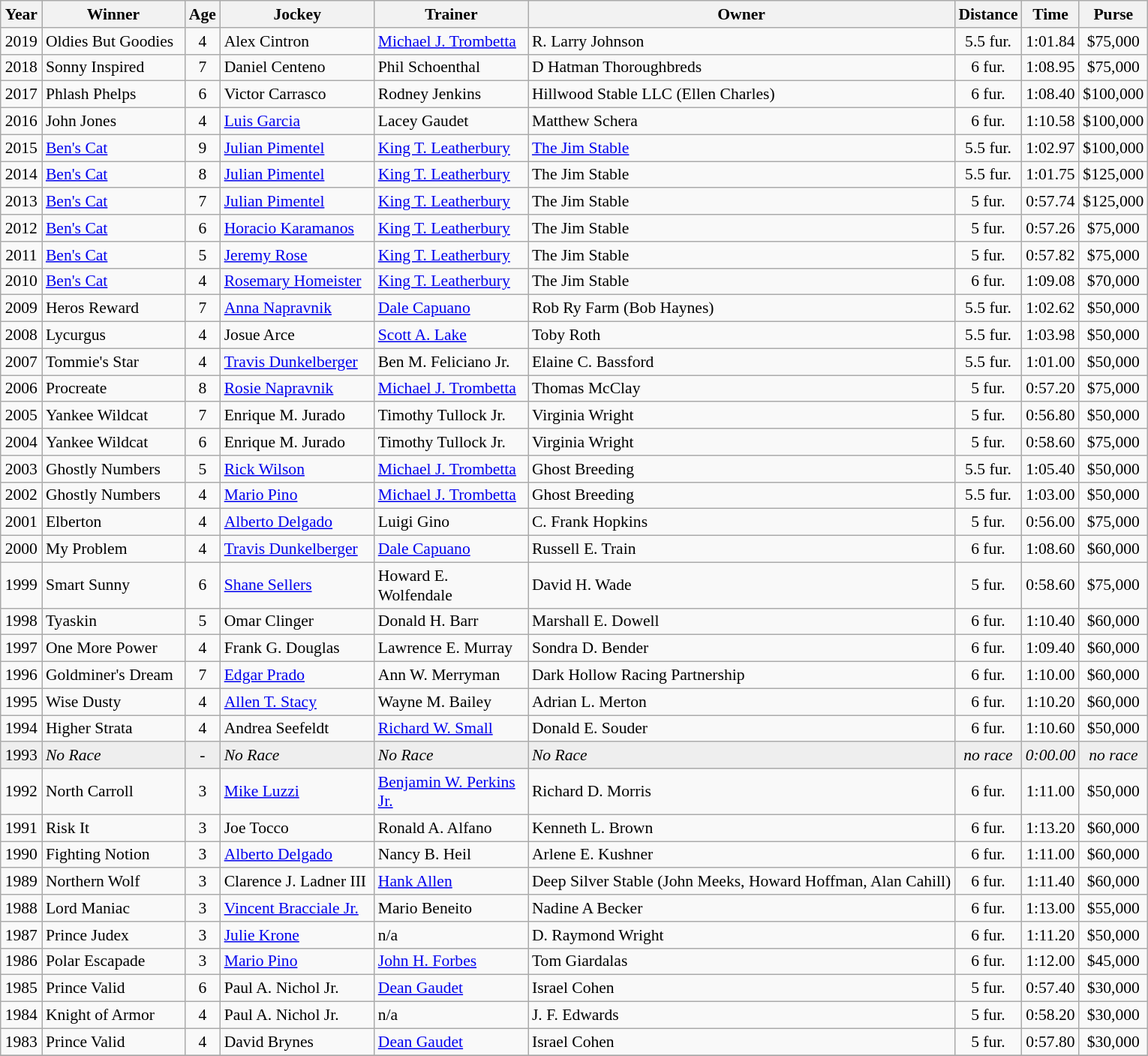<table class="wikitable sortable" style="font-size:90%">
<tr>
<th style="width:30px">Year<br></th>
<th style="width:120px">Winner<br></th>
<th style="width:25px">Age<br></th>
<th style="width:130px">Jockey<br></th>
<th style="width:130px">Trainer<br></th>
<th style=>Owner<br></th>
<th style="width:35px">Distance<br></th>
<th style="width:30px">Time<br></th>
<th style="width:35px">Purse<br></th>
</tr>
<tr>
<td align=center>2019</td>
<td>Oldies But Goodies</td>
<td align=center>4</td>
<td>Alex Cintron</td>
<td><a href='#'>Michael J. Trombetta</a></td>
<td>R. Larry Johnson</td>
<td align=center>5.5 fur.</td>
<td align=center>1:01.84</td>
<td align=center>$75,000</td>
</tr>
<tr>
<td align=center>2018</td>
<td>Sonny Inspired</td>
<td align=center>7</td>
<td>Daniel Centeno</td>
<td>Phil Schoenthal</td>
<td>D Hatman Thoroughbreds</td>
<td align=center>6 fur.</td>
<td align=center>1:08.95</td>
<td align=center>$75,000</td>
</tr>
<tr>
<td align=center>2017</td>
<td>Phlash Phelps</td>
<td align=center>6</td>
<td>Victor Carrasco</td>
<td>Rodney Jenkins</td>
<td>Hillwood Stable LLC (Ellen Charles)</td>
<td align=center>6 fur.</td>
<td align=center>1:08.40</td>
<td align=center>$100,000</td>
</tr>
<tr>
<td align=center>2016</td>
<td>John Jones</td>
<td align=center>4</td>
<td><a href='#'>Luis Garcia</a></td>
<td>Lacey Gaudet</td>
<td>Matthew Schera</td>
<td align=center>6 fur.</td>
<td align=center>1:10.58</td>
<td align=center>$100,000</td>
</tr>
<tr>
<td align=center>2015</td>
<td><a href='#'>Ben's Cat</a></td>
<td align=center>9</td>
<td><a href='#'>Julian Pimentel</a></td>
<td><a href='#'>King T. Leatherbury</a></td>
<td><a href='#'>The Jim Stable</a></td>
<td align=center>5.5 fur.</td>
<td align=center>1:02.97</td>
<td align=center>$100,000</td>
</tr>
<tr>
<td align=center>2014</td>
<td><a href='#'>Ben's Cat</a></td>
<td align=center>8</td>
<td><a href='#'>Julian Pimentel</a></td>
<td><a href='#'>King T. Leatherbury</a></td>
<td>The Jim Stable</td>
<td align=center>5.5 fur.</td>
<td align=center>1:01.75</td>
<td align=center>$125,000</td>
</tr>
<tr>
<td align=center>2013</td>
<td><a href='#'>Ben's Cat</a></td>
<td align=center>7</td>
<td><a href='#'>Julian Pimentel</a></td>
<td><a href='#'>King T. Leatherbury</a></td>
<td>The Jim Stable</td>
<td align=center>5 fur.</td>
<td align=center>0:57.74</td>
<td align=center>$125,000</td>
</tr>
<tr>
<td align=center>2012</td>
<td><a href='#'>Ben's Cat</a></td>
<td align=center>6</td>
<td><a href='#'>Horacio Karamanos</a></td>
<td><a href='#'>King T. Leatherbury</a></td>
<td>The Jim Stable</td>
<td align=center>5 fur.</td>
<td align=center>0:57.26</td>
<td align=center>$75,000</td>
</tr>
<tr>
<td align=center>2011</td>
<td><a href='#'>Ben's Cat</a></td>
<td align=center>5</td>
<td><a href='#'>Jeremy Rose</a></td>
<td><a href='#'>King T. Leatherbury</a></td>
<td>The Jim Stable</td>
<td align=center>5 fur.</td>
<td align=center>0:57.82</td>
<td align=center>$75,000</td>
</tr>
<tr>
<td align=center>2010</td>
<td><a href='#'>Ben's Cat</a></td>
<td align=center>4</td>
<td><a href='#'>Rosemary Homeister</a></td>
<td><a href='#'>King T. Leatherbury</a></td>
<td>The Jim Stable</td>
<td align=center>6 fur.</td>
<td align=center>1:09.08</td>
<td align=center>$70,000</td>
</tr>
<tr>
<td align=center>2009</td>
<td>Heros Reward</td>
<td align=center>7</td>
<td><a href='#'>Anna Napravnik</a></td>
<td><a href='#'>Dale Capuano</a></td>
<td>Rob Ry Farm (Bob Haynes)</td>
<td align=center>5.5 fur.</td>
<td align=center>1:02.62</td>
<td align=center>$50,000</td>
</tr>
<tr>
<td align=center>2008</td>
<td>Lycurgus</td>
<td align=center>4</td>
<td>Josue Arce</td>
<td><a href='#'>Scott A. Lake</a></td>
<td>Toby Roth</td>
<td align=center>5.5 fur.</td>
<td align=center>1:03.98</td>
<td align=center>$50,000</td>
</tr>
<tr>
<td align=center>2007</td>
<td>Tommie's Star</td>
<td align=center>4</td>
<td><a href='#'>Travis Dunkelberger</a></td>
<td>Ben M. Feliciano Jr.</td>
<td>Elaine C. Bassford</td>
<td align=center>5.5 fur.</td>
<td align=center>1:01.00</td>
<td align=center>$50,000</td>
</tr>
<tr>
<td align=center>2006</td>
<td>Procreate</td>
<td align=center>8</td>
<td><a href='#'>Rosie Napravnik</a></td>
<td><a href='#'>Michael J. Trombetta</a></td>
<td>Thomas McClay</td>
<td align=center>5 fur.</td>
<td align=center>0:57.20</td>
<td align=center>$75,000</td>
</tr>
<tr>
<td align=center>2005</td>
<td>Yankee Wildcat</td>
<td align=center>7</td>
<td>Enrique M. Jurado</td>
<td>Timothy Tullock Jr.</td>
<td>Virginia Wright</td>
<td align=center>5 fur.</td>
<td align=center>0:56.80</td>
<td align=center>$50,000</td>
</tr>
<tr>
<td align=center>2004</td>
<td>Yankee Wildcat</td>
<td align=center>6</td>
<td>Enrique M. Jurado</td>
<td>Timothy Tullock Jr.</td>
<td>Virginia Wright</td>
<td align=center>5 fur.</td>
<td align=center>0:58.60</td>
<td align=center>$75,000</td>
</tr>
<tr>
<td align=center>2003</td>
<td>Ghostly Numbers</td>
<td align=center>5</td>
<td><a href='#'>Rick Wilson</a></td>
<td><a href='#'>Michael J. Trombetta</a></td>
<td>Ghost Breeding</td>
<td align=center>5.5 fur.</td>
<td align=center>1:05.40</td>
<td align=center>$50,000</td>
</tr>
<tr>
<td align=center>2002</td>
<td>Ghostly Numbers</td>
<td align=center>4</td>
<td><a href='#'>Mario Pino</a></td>
<td><a href='#'>Michael J. Trombetta</a></td>
<td>Ghost Breeding</td>
<td align=center>5.5 fur.</td>
<td align=center>1:03.00</td>
<td align=center>$50,000</td>
</tr>
<tr>
<td align=center>2001</td>
<td>Elberton</td>
<td align=center>4</td>
<td><a href='#'>Alberto Delgado</a></td>
<td>Luigi Gino</td>
<td>C. Frank Hopkins</td>
<td align=center>5 fur.</td>
<td align=center>0:56.00</td>
<td align=center>$75,000</td>
</tr>
<tr>
<td align=center>2000</td>
<td>My Problem</td>
<td align=center>4</td>
<td><a href='#'>Travis Dunkelberger</a></td>
<td><a href='#'>Dale Capuano</a></td>
<td>Russell E. Train</td>
<td align=center>6 fur.</td>
<td align=center>1:08.60</td>
<td align=center>$60,000</td>
</tr>
<tr>
<td align=center>1999</td>
<td>Smart Sunny</td>
<td align=center>6</td>
<td><a href='#'>Shane Sellers</a></td>
<td>Howard E. Wolfendale</td>
<td>David H. Wade</td>
<td align=center>5 fur.</td>
<td align=center>0:58.60</td>
<td align=center>$75,000</td>
</tr>
<tr>
<td align=center>1998</td>
<td>Tyaskin</td>
<td align=center>5</td>
<td>Omar Clinger</td>
<td>Donald H. Barr</td>
<td>Marshall E. Dowell</td>
<td align=center>6 fur.</td>
<td align=center>1:10.40</td>
<td align=center>$60,000</td>
</tr>
<tr>
<td align=center>1997</td>
<td>One More Power</td>
<td align=center>4</td>
<td>Frank G. Douglas</td>
<td>Lawrence E. Murray</td>
<td>Sondra D. Bender</td>
<td align=center>6 fur.</td>
<td align=center>1:09.40</td>
<td align=center>$60,000</td>
</tr>
<tr>
<td align=center>1996</td>
<td>Goldminer's Dream</td>
<td align=center>7</td>
<td><a href='#'>Edgar Prado</a></td>
<td>Ann W. Merryman</td>
<td>Dark Hollow Racing Partnership</td>
<td align=center>6 fur.</td>
<td align=center>1:10.00</td>
<td align=center>$60,000</td>
</tr>
<tr>
<td align=center>1995</td>
<td>Wise Dusty</td>
<td align=center>4</td>
<td><a href='#'>Allen T. Stacy</a></td>
<td>Wayne M. Bailey</td>
<td>Adrian L. Merton</td>
<td align=center>6 fur.</td>
<td align=center>1:10.20</td>
<td align=center>$60,000</td>
</tr>
<tr>
<td align=center>1994</td>
<td>Higher Strata</td>
<td align=center>4</td>
<td>Andrea Seefeldt</td>
<td><a href='#'>Richard W. Small</a></td>
<td>Donald E. Souder</td>
<td align=center>6 fur.</td>
<td align=center>1:10.60</td>
<td align=center>$50,000</td>
</tr>
<tr bgcolor="#eeeeee">
<td align=center>1993</td>
<td><em>No Race</em></td>
<td align=center><em>-</em></td>
<td><em>No Race</em></td>
<td><em>No Race</em></td>
<td><em>No Race</em></td>
<td align=center><em>no race</em></td>
<td align=center><em>0:00.00</em></td>
<td align=center><em>no race</em></td>
</tr>
<tr>
<td align=center>1992</td>
<td>North Carroll</td>
<td align=center>3</td>
<td><a href='#'>Mike Luzzi</a></td>
<td><a href='#'>Benjamin W. Perkins Jr.</a></td>
<td>Richard D. Morris</td>
<td align=center>6 fur.</td>
<td align=center>1:11.00</td>
<td align=center>$50,000</td>
</tr>
<tr>
<td align=center>1991</td>
<td>Risk It</td>
<td align=center>3</td>
<td>Joe Tocco</td>
<td>Ronald A. Alfano</td>
<td>Kenneth L. Brown</td>
<td align=center>6 fur.</td>
<td align=center>1:13.20</td>
<td align=center>$60,000</td>
</tr>
<tr>
<td align=center>1990</td>
<td>Fighting Notion</td>
<td align=center>3</td>
<td><a href='#'>Alberto Delgado</a></td>
<td>Nancy B. Heil</td>
<td>Arlene E. Kushner</td>
<td align=center>6 fur.</td>
<td align=center>1:11.00</td>
<td align=center>$60,000</td>
</tr>
<tr>
<td align=center>1989</td>
<td>Northern Wolf</td>
<td align=center>3</td>
<td>Clarence J. Ladner III</td>
<td><a href='#'>Hank Allen</a></td>
<td>Deep Silver Stable (John Meeks, Howard Hoffman, Alan Cahill)</td>
<td align=center>6 fur.</td>
<td align=center>1:11.40</td>
<td align=center>$60,000</td>
</tr>
<tr>
<td align=center>1988</td>
<td>Lord Maniac</td>
<td align=center>3</td>
<td><a href='#'>Vincent Bracciale Jr.</a></td>
<td>Mario Beneito</td>
<td>Nadine A Becker</td>
<td align=center>6 fur.</td>
<td align=center>1:13.00</td>
<td align=center>$55,000</td>
</tr>
<tr>
<td align=center>1987</td>
<td>Prince Judex</td>
<td align=center>3</td>
<td><a href='#'>Julie Krone</a></td>
<td>n/a</td>
<td>D. Raymond Wright</td>
<td align=center>6 fur.</td>
<td align=center>1:11.20</td>
<td align=center>$50,000</td>
</tr>
<tr>
<td align=center>1986</td>
<td>Polar Escapade</td>
<td align=center>3</td>
<td><a href='#'>Mario Pino</a></td>
<td><a href='#'>John H. Forbes</a></td>
<td>Tom Giardalas</td>
<td align=center>6 fur.</td>
<td align=center>1:12.00</td>
<td align=center>$45,000</td>
</tr>
<tr>
<td align=center>1985</td>
<td>Prince Valid</td>
<td align=center>6</td>
<td>Paul A. Nichol Jr.</td>
<td><a href='#'>Dean Gaudet</a></td>
<td>Israel Cohen</td>
<td align=center>5 fur.</td>
<td align=center>0:57.40</td>
<td align=center>$30,000</td>
</tr>
<tr>
<td align=center>1984</td>
<td>Knight of Armor</td>
<td align=center>4</td>
<td>Paul A. Nichol Jr.</td>
<td>n/a</td>
<td>J. F. Edwards</td>
<td align=center>5 fur.</td>
<td align=center>0:58.20</td>
<td align=center>$30,000</td>
</tr>
<tr>
<td align=center>1983</td>
<td>Prince Valid</td>
<td align=center>4</td>
<td>David Brynes</td>
<td><a href='#'>Dean Gaudet</a></td>
<td>Israel Cohen</td>
<td align=center>5 fur.</td>
<td align=center>0:57.80</td>
<td align=center>$30,000</td>
</tr>
<tr>
</tr>
</table>
